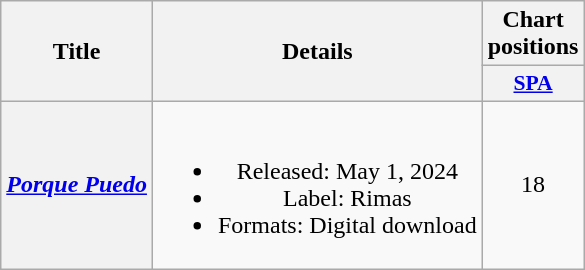<table class="wikitable plainrowheaders" style="text-align:center;">
<tr>
<th scope="col" rowspan="2">Title</th>
<th scope="col" rowspan="2">Details</th>
<th scope="col" colspan="1">Chart positions</th>
</tr>
<tr>
<th scope="col" style="font-size:90%; width:3em;"><a href='#'>SPA</a><br></th>
</tr>
<tr>
<th scope="row"><em><a href='#'>Porque Puedo</a></em></th>
<td><br><ul><li>Released: May 1, 2024</li><li>Label: Rimas</li><li>Formats: Digital download</li></ul></td>
<td>18</td>
</tr>
</table>
